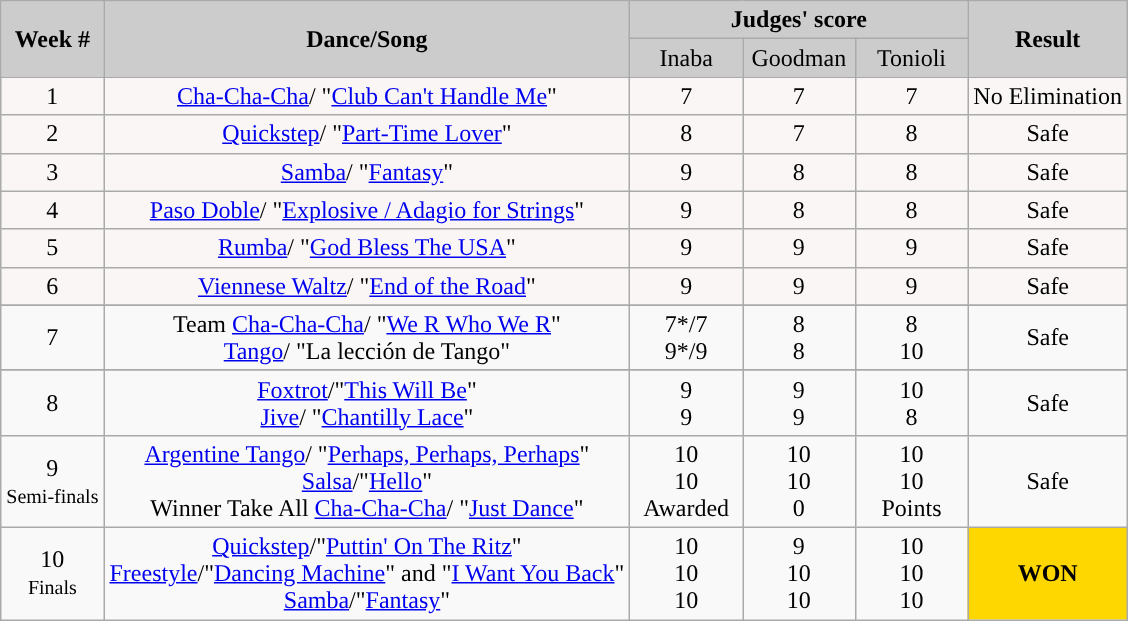<table class="wikitable">
<tr style="text-align: center; background:#ccc;">
<td rowspan="2"><strong>Week #</strong></td>
<td rowspan="2"><strong>Dance/Song</strong></td>
<td colspan="3"><strong>Judges' score</strong></td>
<td rowspan="2"><strong>Result</strong></td>
</tr>
<tr style="text-align: center; background:#ccc;">
<td style="width:10%; ">Inaba</td>
<td style="width:10%; ">Goodman</td>
<td style="width:10%; ">Tonioli</td>
</tr>
<tr>
<td style="text-align: center; background:#faf6f6;">1</td>
<td style="text-align: center; background:#faf6f6;"><a href='#'>Cha-Cha-Cha</a>/ "<a href='#'>Club Can't Handle Me</a>"</td>
<td style="text-align: center; background:#faf6f6;">7</td>
<td style="text-align: center; background:#faf6f6;">7</td>
<td style="text-align: center; background:#faf6f6;">7</td>
<td style="text-align: center; background:#faf6f6;">No Elimination</td>
</tr>
<tr style="text-align:center; background:#faf6f6;">
<td>2</td>
<td><a href='#'>Quickstep</a>/ "<a href='#'>Part-Time Lover</a>"</td>
<td>8</td>
<td>7</td>
<td>8</td>
<td>Safe</td>
</tr>
<tr>
<td style="text-align: center; background:#faf6f6;">3</td>
<td style="text-align: center; background:#faf6f6;"><a href='#'>Samba</a>/ "<a href='#'>Fantasy</a>"</td>
<td style="text-align: center; background:#faf6f6;">9</td>
<td style="text-align: center; background:#faf6f6;">8</td>
<td style="text-align: center; background:#faf6f6;">8</td>
<td style="text-align: center; background:#faf6f6;">Safe</td>
</tr>
<tr>
<td style="text-align: center; background:#faf6f6;">4</td>
<td style="text-align: center; background:#faf6f6;"><a href='#'>Paso Doble</a>/ "<a href='#'>Explosive / Adagio for Strings</a>"</td>
<td style="text-align: center; background:#faf6f6;">9</td>
<td style="text-align: center; background:#faf6f6;">8</td>
<td style="text-align: center; background:#faf6f6;">8</td>
<td style="text-align: center; background:#faf6f6;">Safe</td>
</tr>
<tr style="text-align:center; background:#faf6f6;">
<td>5</td>
<td><a href='#'>Rumba</a>/ "<a href='#'>God Bless The USA</a>"</td>
<td>9</td>
<td>9</td>
<td>9</td>
<td>Safe</td>
</tr>
<tr style="text-align:center; background:#faf6f6;">
<td>6</td>
<td><a href='#'>Viennese Waltz</a>/ "<a href='#'>End of the Road</a>"</td>
<td>9</td>
<td>9</td>
<td>9</td>
<td>Safe</td>
</tr>
<tr style="text-align: center; background:#faf6f6;"|>
</tr>
<tr>
<td style="text-align:center; background:#faf6f">7</td>
<td style="text-align:center; background:#faf6f">Team <a href='#'>Cha-Cha-Cha</a>/ "<a href='#'>We R Who We R</a>"<br><a href='#'>Tango</a>/ "La lección de Tango"</td>
<td style="text-align:center; background:#faf6f">7*/7<br>9*/9</td>
<td style="text-align:center; background:#faf6f">8<br>8</td>
<td style="text-align:center; background:#faf6f">8<br>10</td>
<td style="text-align:center; background:#faf6f">Safe</td>
</tr>
<tr style="text-align: center; background:#faf6f6;"|>
</tr>
<tr>
<td style="text-align:center; background:#faf6f">8</td>
<td style="text-align:center; background:#faf6f"><a href='#'>Foxtrot</a>/"<a href='#'>This Will Be</a>"<br><a href='#'>Jive</a>/ "<a href='#'>Chantilly Lace</a>"</td>
<td style="text-align:center; background:#faf6f">9<br>9</td>
<td style="text-align:center; background:#faf6f">9<br>9</td>
<td style="text-align:center; background:#faf6f">10<br>8</td>
<td style="text-align:center; background:#faf6f">Safe</td>
</tr>
<tr>
<td style="text-align:center; background:#faf6f">9<br><small>Semi-finals</small></td>
<td style="text-align:center; background:#faf6f"><a href='#'>Argentine Tango</a>/ "<a href='#'>Perhaps, Perhaps, Perhaps</a>"<br><a href='#'>Salsa</a>/"<a href='#'>Hello</a>"<br>Winner Take All <a href='#'>Cha-Cha-Cha</a>/ "<a href='#'>Just Dance</a>"</td>
<td style="text-align:center; background:#faf6f">10<br>10<br>Awarded</td>
<td style="text-align:center; background:#faf6f">10<br>10<br>0</td>
<td style="text-align:center; background:#faf6f">10<br>10<br>Points</td>
<td style="text-align:center; background:#faf6f">Safe</td>
</tr>
<tr>
<td style="text-align:center; background:#faf6f">10<br><small>Finals</small></td>
<td style="text-align:center; background:#faf6f"><a href='#'>Quickstep</a>/"<a href='#'>Puttin' On The Ritz</a>"<br><a href='#'>Freestyle</a>/"<a href='#'>Dancing Machine</a>" and "<a href='#'>I Want You Back</a>"<br><a href='#'>Samba</a>/"<a href='#'>Fantasy</a>"</td>
<td style="text-align:center; background:#faf6f">10<br>10<br>10</td>
<td style="text-align:center; background:#faf6f">9<br>10<br>10</td>
<td style="text-align:center; background:#faf6f">10<br>10<br>10</td>
<td style="text-align:center; background:gold"><strong>WON</strong></td>
</tr>
</table>
